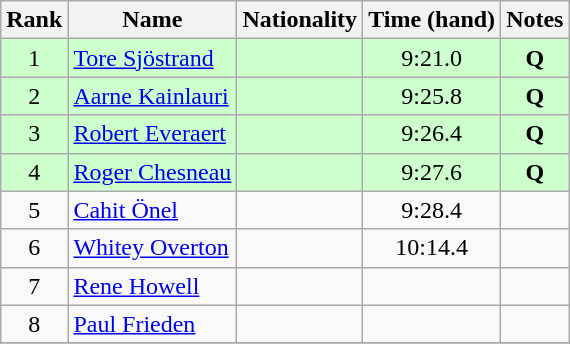<table class="wikitable sortable" style="text-align:center">
<tr>
<th>Rank</th>
<th>Name</th>
<th>Nationality</th>
<th>Time (hand)</th>
<th>Notes</th>
</tr>
<tr bgcolor=#cfc>
<td>1</td>
<td align=left><a href='#'>Tore Sjöstrand</a></td>
<td align=left></td>
<td>9:21.0</td>
<td><strong>Q</strong></td>
</tr>
<tr bgcolor=#cfc>
<td>2</td>
<td align=left><a href='#'>Aarne Kainlauri</a></td>
<td align=left></td>
<td>9:25.8</td>
<td><strong>Q</strong></td>
</tr>
<tr bgcolor=#cfc>
<td>3</td>
<td align=left><a href='#'>Robert Everaert</a></td>
<td align=left></td>
<td>9:26.4</td>
<td><strong>Q</strong></td>
</tr>
<tr bgcolor=#cfc>
<td>4</td>
<td align=left><a href='#'>Roger Chesneau</a></td>
<td align=left></td>
<td>9:27.6</td>
<td><strong>Q</strong></td>
</tr>
<tr>
<td>5</td>
<td align=left><a href='#'>Cahit Önel</a></td>
<td align=left></td>
<td>9:28.4</td>
<td></td>
</tr>
<tr>
<td>6</td>
<td align=left><a href='#'>Whitey Overton</a></td>
<td align=left></td>
<td>10:14.4</td>
<td></td>
</tr>
<tr>
<td>7</td>
<td align=left><a href='#'>Rene Howell</a></td>
<td align=left></td>
<td></td>
<td></td>
</tr>
<tr>
<td>8</td>
<td align=left><a href='#'>Paul Frieden</a></td>
<td align=left></td>
<td></td>
<td></td>
</tr>
<tr>
</tr>
</table>
